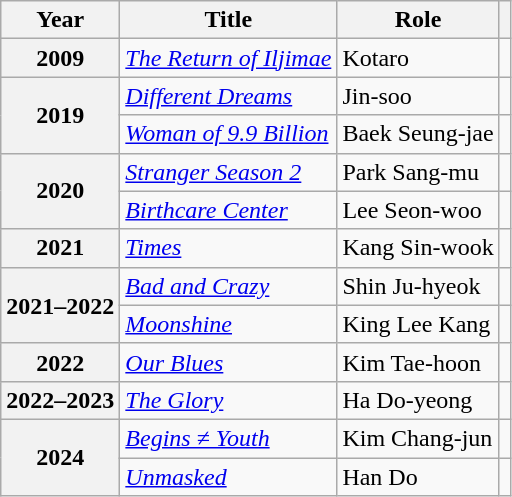<table class="wikitable  plainrowheaders">
<tr>
<th scope="col">Year</th>
<th scope="col">Title</th>
<th scope="col">Role</th>
<th scope="col" class="unsortable"></th>
</tr>
<tr>
<th scope="row">2009</th>
<td><em><a href='#'>The Return of Iljimae</a></em></td>
<td>Kotaro</td>
<td></td>
</tr>
<tr>
<th scope="row" rowspan="2">2019</th>
<td><em><a href='#'>Different Dreams</a></em></td>
<td>Jin-soo</td>
<td></td>
</tr>
<tr>
<td><em><a href='#'>Woman of 9.9 Billion</a></em></td>
<td>Baek Seung-jae</td>
<td></td>
</tr>
<tr>
<th scope="row" rowspan="2">2020</th>
<td><a href='#'><em>Stranger Season 2</em></a></td>
<td>Park Sang-mu</td>
<td></td>
</tr>
<tr>
<td><em><a href='#'>Birthcare Center</a></em></td>
<td>Lee Seon-woo</td>
<td></td>
</tr>
<tr>
<th scope="row">2021</th>
<td><em><a href='#'>Times</a></em></td>
<td>Kang Sin-wook</td>
<td></td>
</tr>
<tr>
<th scope="row" rowspan="2">2021–2022</th>
<td><em><a href='#'>Bad and Crazy</a></em></td>
<td>Shin Ju-hyeok</td>
<td></td>
</tr>
<tr>
<td><em><a href='#'>Moonshine</a></em></td>
<td>King Lee Kang</td>
<td></td>
</tr>
<tr>
<th scope="row">2022</th>
<td><em><a href='#'>Our Blues</a></em></td>
<td>Kim Tae-hoon</td>
<td></td>
</tr>
<tr>
<th scope="row">2022–2023</th>
<td><em><a href='#'>The Glory</a></em></td>
<td>Ha Do-yeong</td>
<td></td>
</tr>
<tr>
<th scope="row" rowspan="2">2024</th>
<td><em><a href='#'>Begins ≠ Youth</a></em></td>
<td>Kim Chang-jun</td>
<td></td>
</tr>
<tr>
<td><em><a href='#'>Unmasked</a></em></td>
<td>Han Do</td>
<td></td>
</tr>
</table>
